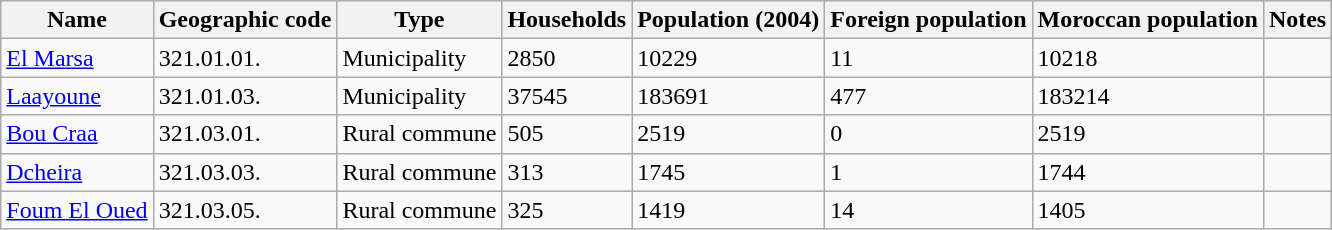<table class="wikitable sortable">
<tr>
<th>Name</th>
<th>Geographic code</th>
<th>Type</th>
<th>Households</th>
<th>Population (2004)</th>
<th>Foreign population</th>
<th>Moroccan population</th>
<th>Notes</th>
</tr>
<tr>
<td><a href='#'>El Marsa</a></td>
<td>321.01.01.</td>
<td>Municipality</td>
<td>2850</td>
<td>10229</td>
<td>11</td>
<td>10218</td>
<td></td>
</tr>
<tr>
<td><a href='#'>Laayoune</a></td>
<td>321.01.03.</td>
<td>Municipality</td>
<td>37545</td>
<td>183691</td>
<td>477</td>
<td>183214</td>
<td></td>
</tr>
<tr>
<td><a href='#'>Bou Craa</a></td>
<td>321.03.01.</td>
<td>Rural commune</td>
<td>505</td>
<td>2519</td>
<td>0</td>
<td>2519</td>
<td></td>
</tr>
<tr>
<td><a href='#'>Dcheira</a></td>
<td>321.03.03.</td>
<td>Rural commune</td>
<td>313</td>
<td>1745</td>
<td>1</td>
<td>1744</td>
<td></td>
</tr>
<tr>
<td><a href='#'>Foum El Oued</a></td>
<td>321.03.05.</td>
<td>Rural commune</td>
<td>325</td>
<td>1419</td>
<td>14</td>
<td>1405</td>
<td></td>
</tr>
</table>
